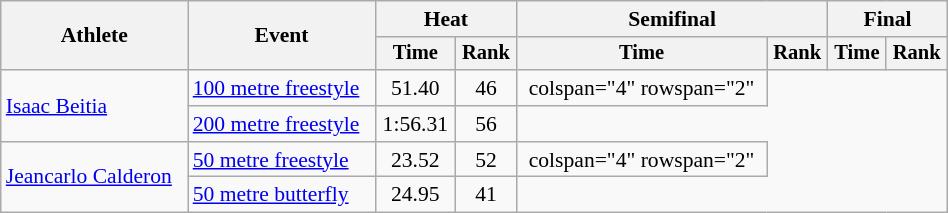<table class="wikitable" style="text-align:center; font-size:90%; width:50%;">
<tr>
<th rowspan="2">Athlete</th>
<th rowspan="2">Event</th>
<th colspan="2">Heat</th>
<th colspan="2">Semifinal</th>
<th colspan="2">Final</th>
</tr>
<tr style="font-size:95%">
<th>Time</th>
<th>Rank</th>
<th>Time</th>
<th>Rank</th>
<th>Time</th>
<th>Rank</th>
</tr>
<tr align=center>
<td align=left rowspan="2"><a href='#'>Isaac Beitia</a></td>
<td align=left><a href='#'>100 metre freestyle</a></td>
<td>51.40</td>
<td>46</td>
<td>colspan="4" rowspan="2"</td>
</tr>
<tr align=center>
<td align=left><a href='#'>200 metre freestyle</a></td>
<td>1:56.31</td>
<td>56</td>
</tr>
<tr align=center>
<td align=left rowspan="2"><a href='#'>Jeancarlo Calderon</a></td>
<td align=left><a href='#'>50 metre freestyle</a></td>
<td>23.52</td>
<td>52</td>
<td>colspan="4" rowspan="2"</td>
</tr>
<tr align=center>
<td align=left><a href='#'>50 metre butterfly</a></td>
<td>24.95</td>
<td>41</td>
</tr>
</table>
